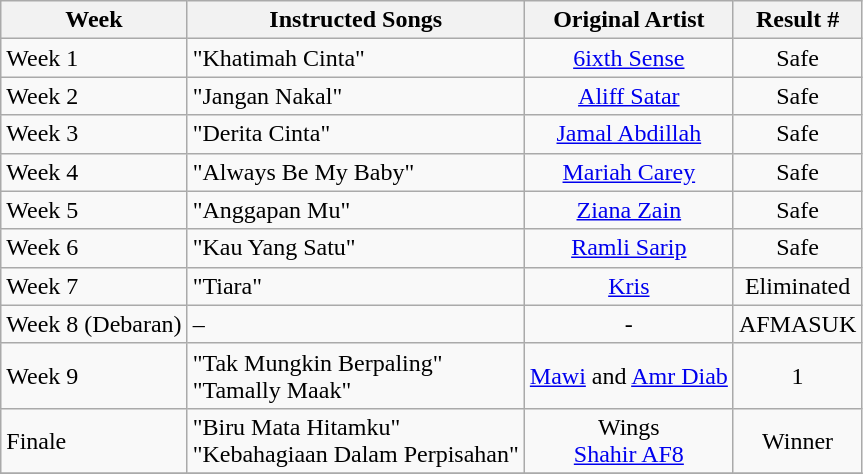<table class="wikitable">
<tr>
<th>Week</th>
<th>Instructed Songs</th>
<th>Original Artist</th>
<th>Result #</th>
</tr>
<tr>
<td>Week 1</td>
<td>"Khatimah Cinta"</td>
<td align="center"><a href='#'>6ixth Sense</a></td>
<td align="center">Safe</td>
</tr>
<tr>
<td>Week 2</td>
<td>"Jangan Nakal"</td>
<td align="center"><a href='#'>Aliff Satar</a></td>
<td align="center">Safe</td>
</tr>
<tr>
<td>Week 3</td>
<td>"Derita Cinta"</td>
<td align="center"><a href='#'>Jamal Abdillah</a></td>
<td align="center">Safe</td>
</tr>
<tr>
<td>Week 4</td>
<td>"Always Be My Baby"</td>
<td align="center"><a href='#'>Mariah Carey</a></td>
<td align="center">Safe</td>
</tr>
<tr>
<td>Week 5</td>
<td>"Anggapan Mu"</td>
<td align="center"><a href='#'>Ziana Zain</a></td>
<td align="center">Safe</td>
</tr>
<tr>
<td>Week 6</td>
<td>"Kau Yang Satu"</td>
<td align="center"><a href='#'>Ramli Sarip</a></td>
<td align="center">Safe</td>
</tr>
<tr>
<td>Week 7</td>
<td>"Tiara"</td>
<td align="center"><a href='#'>Kris</a></td>
<td align="center">Eliminated</td>
</tr>
<tr>
<td>Week 8 (Debaran)</td>
<td>–</td>
<td align="center">-</td>
<td align="center">AFMASUK</td>
</tr>
<tr>
<td>Week 9</td>
<td>"Tak Mungkin Berpaling"  <br>"Tamally Maak"</td>
<td align="center"><a href='#'>Mawi</a> and <a href='#'>Amr Diab</a></td>
<td align="center">1</td>
</tr>
<tr>
<td>Finale</td>
<td>"Biru Mata Hitamku" <br>"Kebahagiaan Dalam Perpisahan"</td>
<td align="center">Wings <br> <a href='#'>Shahir AF8</a></td>
<td align="center">Winner</td>
</tr>
<tr>
</tr>
</table>
